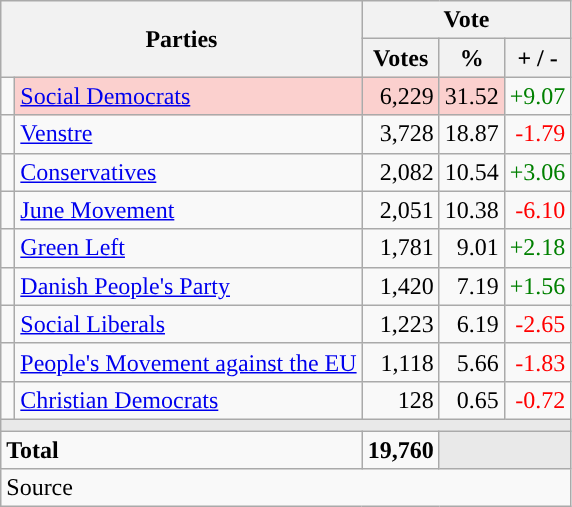<table class="wikitable" style="text-align:right;">
<tr>
<th style="text-align:centre;" rowspan="2" colspan="2" width="225">Parties</th>
<th colspan="3">Vote</th>
</tr>
<tr>
<th width="15">Votes</th>
<th width="15">%</th>
<th width="15">+ / -</th>
</tr>
<tr>
<td width="2" style="color:inherit;background:"></td>
<td bgcolor=#fbd0ce   align="left"><a href='#'>Social Democrats</a></td>
<td bgcolor=#fbd0ce>6,229</td>
<td bgcolor=#fbd0ce>31.52</td>
<td style=color:green;>+9.07</td>
</tr>
<tr>
<td width="2" style="color:inherit;background:"></td>
<td align="left"><a href='#'>Venstre</a></td>
<td>3,728</td>
<td>18.87</td>
<td style=color:red;>-1.79</td>
</tr>
<tr>
<td width="2" style="color:inherit;background:"></td>
<td align="left"><a href='#'>Conservatives</a></td>
<td>2,082</td>
<td>10.54</td>
<td style=color:green;>+3.06</td>
</tr>
<tr>
<td width="2" style="color:inherit;background:"></td>
<td align="left"><a href='#'>June Movement</a></td>
<td>2,051</td>
<td>10.38</td>
<td style=color:red;>-6.10</td>
</tr>
<tr>
<td width="2" style="color:inherit;background:"></td>
<td align="left"><a href='#'>Green Left</a></td>
<td>1,781</td>
<td>9.01</td>
<td style=color:green;>+2.18</td>
</tr>
<tr>
<td width="2" style="color:inherit;background:"></td>
<td align="left"><a href='#'>Danish People's Party</a></td>
<td>1,420</td>
<td>7.19</td>
<td style=color:green;>+1.56</td>
</tr>
<tr>
<td width="2" style="color:inherit;background:"></td>
<td align="left"><a href='#'>Social Liberals</a></td>
<td>1,223</td>
<td>6.19</td>
<td style=color:red;>-2.65</td>
</tr>
<tr>
<td width="2" style="color:inherit;background:"></td>
<td align="left"><a href='#'>People's Movement against the EU</a></td>
<td>1,118</td>
<td>5.66</td>
<td style=color:red;>-1.83</td>
</tr>
<tr>
<td width="2" style="color:inherit;background:"></td>
<td align="left"><a href='#'>Christian Democrats</a></td>
<td>128</td>
<td>0.65</td>
<td style=color:red;>-0.72</td>
</tr>
<tr>
<td colspan="7" bgcolor="#E9E9E9"></td>
</tr>
<tr>
<td align="left" colspan="2"><strong>Total</strong></td>
<td><strong>19,760</strong></td>
<td bgcolor="#E9E9E9" colspan="2"></td>
</tr>
<tr>
<td align="left" colspan="6">Source</td>
</tr>
</table>
